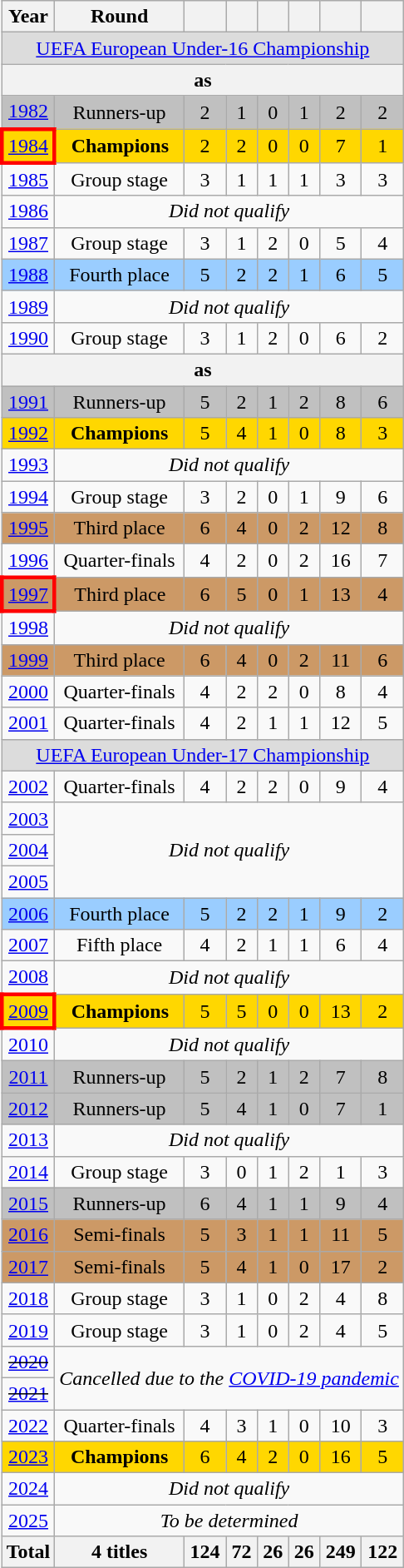<table class="wikitable" style="text-align: center;">
<tr>
<th>Year</th>
<th>Round</th>
<th></th>
<th></th>
<th></th>
<th></th>
<th></th>
<th></th>
</tr>
<tr>
<td colspan=8 style="background:#dcdcdc; text-align:center;"><a href='#'>UEFA European Under-16 Championship</a></td>
</tr>
<tr>
<th colspan=8>as </th>
</tr>
<tr style="background:silver;">
<td> <a href='#'>1982</a></td>
<td>Runners-up</td>
<td>2</td>
<td>1</td>
<td>0</td>
<td>1</td>
<td>2</td>
<td>2</td>
</tr>
<tr style="background:gold;">
<td style="border: 3px solid red"> <a href='#'>1984</a></td>
<td><strong>Champions</strong></td>
<td>2</td>
<td>2</td>
<td>0</td>
<td>0</td>
<td>7</td>
<td>1</td>
</tr>
<tr>
<td> <a href='#'>1985</a></td>
<td>Group stage</td>
<td>3</td>
<td>1</td>
<td>1</td>
<td>1</td>
<td>3</td>
<td>3</td>
</tr>
<tr>
<td> <a href='#'>1986</a></td>
<td colspan=7><em>Did not qualify</em></td>
</tr>
<tr>
<td> <a href='#'>1987</a></td>
<td>Group stage</td>
<td>3</td>
<td>1</td>
<td>2</td>
<td>0</td>
<td>5</td>
<td>4</td>
</tr>
<tr style="background:#9acdff;">
<td> <a href='#'>1988</a></td>
<td>Fourth place</td>
<td>5</td>
<td>2</td>
<td>2</td>
<td>1</td>
<td>6</td>
<td>5</td>
</tr>
<tr>
<td> <a href='#'>1989</a></td>
<td colspan=7><em>Did not qualify</em></td>
</tr>
<tr>
<td> <a href='#'>1990</a></td>
<td>Group stage</td>
<td>3</td>
<td>1</td>
<td>2</td>
<td>0</td>
<td>6</td>
<td>2</td>
</tr>
<tr>
<th colspan=9>as </th>
</tr>
<tr style="background:silver;">
<td> <a href='#'>1991</a></td>
<td>Runners-up</td>
<td>5</td>
<td>2</td>
<td>1</td>
<td>2</td>
<td>8</td>
<td>6</td>
</tr>
<tr style="background:gold;">
<td> <a href='#'>1992</a></td>
<td><strong>Champions</strong></td>
<td>5</td>
<td>4</td>
<td>1</td>
<td>0</td>
<td>8</td>
<td>3</td>
</tr>
<tr>
<td> <a href='#'>1993</a></td>
<td colspan=7><em>Did not qualify</em></td>
</tr>
<tr>
<td> <a href='#'>1994</a></td>
<td>Group stage</td>
<td>3</td>
<td>2</td>
<td>0</td>
<td>1</td>
<td>9</td>
<td>6</td>
</tr>
<tr style="background:#cc9966;">
<td> <a href='#'>1995</a></td>
<td>Third place</td>
<td>6</td>
<td>4</td>
<td>0</td>
<td>2</td>
<td>12</td>
<td>8</td>
</tr>
<tr>
<td> <a href='#'>1996</a></td>
<td>Quarter-finals</td>
<td>4</td>
<td>2</td>
<td>0</td>
<td>2</td>
<td>16</td>
<td>7</td>
</tr>
<tr style="background:#cc9966;">
<td style="border: 3px solid red"> <a href='#'>1997</a></td>
<td>Third place</td>
<td>6</td>
<td>5</td>
<td>0</td>
<td>1</td>
<td>13</td>
<td>4</td>
</tr>
<tr>
<td> <a href='#'>1998</a></td>
<td colspan=7><em>Did not qualify</em></td>
</tr>
<tr style="background:#cc9966;">
<td> <a href='#'>1999</a></td>
<td>Third place</td>
<td>6</td>
<td>4</td>
<td>0</td>
<td>2</td>
<td>11</td>
<td>6</td>
</tr>
<tr>
<td> <a href='#'>2000</a></td>
<td>Quarter-finals</td>
<td>4</td>
<td>2</td>
<td>2</td>
<td>0</td>
<td>8</td>
<td>4</td>
</tr>
<tr>
<td> <a href='#'>2001</a></td>
<td>Quarter-finals</td>
<td>4</td>
<td>2</td>
<td>1</td>
<td>1</td>
<td>12</td>
<td>5</td>
</tr>
<tr>
<td colspan=9 style="background:#dcdcdc; text-align:center;"><a href='#'>UEFA European Under-17 Championship</a></td>
</tr>
<tr>
<td> <a href='#'>2002</a></td>
<td>Quarter-finals</td>
<td>4</td>
<td>2</td>
<td>2</td>
<td>0</td>
<td>9</td>
<td>4</td>
</tr>
<tr>
<td> <a href='#'>2003</a></td>
<td rowspan=3 colspan=7><em>Did not qualify</em></td>
</tr>
<tr>
<td> <a href='#'>2004</a></td>
</tr>
<tr>
<td> <a href='#'>2005</a></td>
</tr>
<tr style="background:#9acdff;">
<td> <a href='#'>2006</a></td>
<td>Fourth place</td>
<td>5</td>
<td>2</td>
<td>2</td>
<td>1</td>
<td>9</td>
<td>2</td>
</tr>
<tr>
<td> <a href='#'>2007</a></td>
<td>Fifth place</td>
<td>4</td>
<td>2</td>
<td>1</td>
<td>1</td>
<td>6</td>
<td>4</td>
</tr>
<tr>
<td> <a href='#'>2008</a></td>
<td colspan=7><em>Did not qualify</em></td>
</tr>
<tr style="background:gold;">
<td style="border: 3px solid red"> <a href='#'>2009</a></td>
<td><strong>Champions</strong></td>
<td>5</td>
<td>5</td>
<td>0</td>
<td>0</td>
<td>13</td>
<td>2</td>
</tr>
<tr>
<td> <a href='#'>2010</a></td>
<td colspan=7><em>Did not qualify</em></td>
</tr>
<tr style="background:silver;">
<td> <a href='#'>2011</a></td>
<td>Runners-up</td>
<td>5</td>
<td>2</td>
<td>1</td>
<td>2</td>
<td>7</td>
<td>8</td>
</tr>
<tr style="background:silver;">
<td> <a href='#'>2012</a></td>
<td>Runners-up</td>
<td>5</td>
<td>4</td>
<td>1</td>
<td>0</td>
<td>7</td>
<td>1</td>
</tr>
<tr>
<td> <a href='#'>2013</a></td>
<td colspan=7><em>Did not qualify</em></td>
</tr>
<tr>
<td> <a href='#'>2014</a></td>
<td>Group stage</td>
<td>3</td>
<td>0</td>
<td>1</td>
<td>2</td>
<td>1</td>
<td>3</td>
</tr>
<tr style="background:silver;">
<td> <a href='#'>2015</a></td>
<td>Runners-up</td>
<td>6</td>
<td>4</td>
<td>1</td>
<td>1</td>
<td>9</td>
<td>4</td>
</tr>
<tr style="background:#cc9966;">
<td> <a href='#'>2016</a></td>
<td>Semi-finals</td>
<td>5</td>
<td>3</td>
<td>1</td>
<td>1</td>
<td>11</td>
<td>5</td>
</tr>
<tr style="background:#cc9966;">
<td> <a href='#'>2017</a></td>
<td>Semi-finals</td>
<td>5</td>
<td>4</td>
<td>1</td>
<td>0</td>
<td>17</td>
<td>2</td>
</tr>
<tr>
<td> <a href='#'>2018</a></td>
<td>Group stage</td>
<td>3</td>
<td>1</td>
<td>0</td>
<td>2</td>
<td>4</td>
<td>8</td>
</tr>
<tr>
<td> <a href='#'>2019</a></td>
<td>Group stage</td>
<td>3</td>
<td>1</td>
<td>0</td>
<td>2</td>
<td>4</td>
<td>5</td>
</tr>
<tr>
<td> <del><a href='#'>2020</a></del></td>
<td rowspan="2" colspan=7><em>Cancelled due to the <a href='#'>COVID-19 pandemic</a></em></td>
</tr>
<tr>
<td> <del><a href='#'>2021</a></del></td>
</tr>
<tr>
<td> <a href='#'>2022</a></td>
<td>Quarter-finals</td>
<td>4</td>
<td>3</td>
<td>1</td>
<td>0</td>
<td>10</td>
<td>3</td>
</tr>
<tr style="background:gold;">
<td> <a href='#'>2023</a></td>
<td><strong>Champions</strong></td>
<td>6</td>
<td>4</td>
<td>2</td>
<td>0</td>
<td>16</td>
<td>5</td>
</tr>
<tr>
<td> <a href='#'>2024</a></td>
<td colspan=7><em>Did not qualify</em></td>
</tr>
<tr>
<td> <a href='#'>2025</a></td>
<td colspan=7><em>To be determined</em></td>
</tr>
<tr>
<th><strong>Total</strong></th>
<th><strong>4 titles</strong></th>
<th><strong>124</strong></th>
<th><strong>72</strong></th>
<th><strong>26</strong></th>
<th><strong>26</strong></th>
<th><strong>249</strong></th>
<th><strong>122</strong></th>
</tr>
</table>
